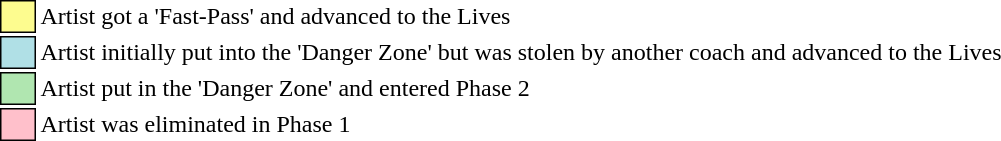<table class="toccolours" style="font-size: 100%">
<tr>
<td style="background:#fdfc8f; border:1px solid black">     </td>
<td>Artist got a 'Fast-Pass' and advanced to the Lives</td>
</tr>
<tr>
<td style="background:#b0e0e6; border:1px solid black">     </td>
<td>Artist initially put into the 'Danger Zone' but was stolen by another coach and advanced to the Lives</td>
</tr>
<tr>
<td style="background:#b0e6b0; border:1px solid black">     </td>
<td>Artist put in the 'Danger Zone' and entered Phase 2</td>
</tr>
<tr>
<td style="background: pink; border:1px solid black">     </td>
<td>Artist was eliminated in Phase 1</td>
</tr>
</table>
